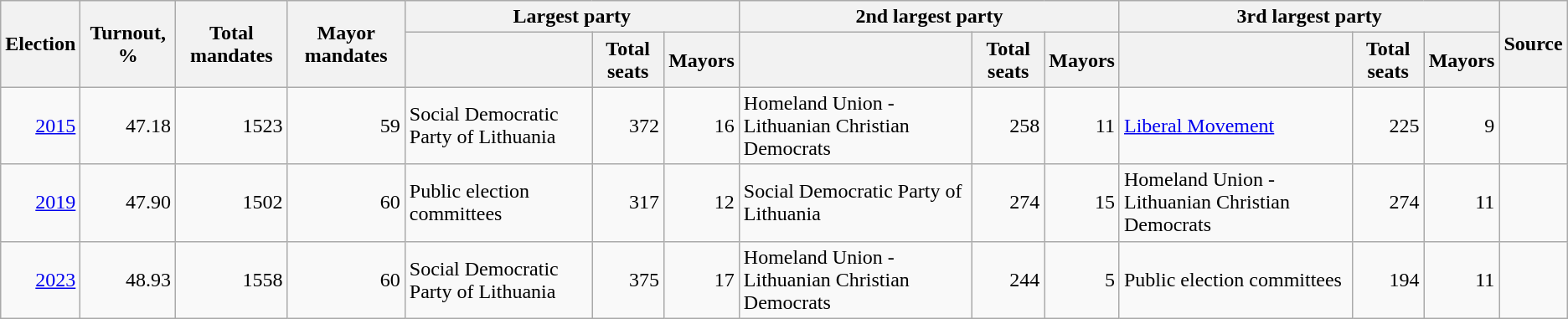<table class=wikitable style=text-align:right>
<tr>
<th rowspan=2>Election</th>
<th rowspan=2>Turnout, %</th>
<th rowspan=2>Total mandates</th>
<th rowspan=2>Mayor mandates</th>
<th colspan=3>Largest party</th>
<th colspan=3>2nd largest party</th>
<th colspan=3>3rd largest party</th>
<th rowspan=2>Source</th>
</tr>
<tr>
<th></th>
<th>Total seats</th>
<th>Mayors</th>
<th></th>
<th>Total seats</th>
<th>Mayors</th>
<th></th>
<th>Total seats</th>
<th>Mayors</th>
</tr>
<tr>
<td><a href='#'>2015</a></td>
<td>47.18</td>
<td>1523</td>
<td>59</td>
<td align=left>Social Democratic Party of Lithuania</td>
<td>372</td>
<td>16</td>
<td align=left>Homeland Union - Lithuanian Christian Democrats</td>
<td>258</td>
<td>11</td>
<td align=left><a href='#'>Liberal Movement</a></td>
<td>225</td>
<td>9</td>
<td align=left></td>
</tr>
<tr>
<td><a href='#'>2019</a></td>
<td>47.90</td>
<td>1502</td>
<td>60</td>
<td align=left>Public election committees</td>
<td>317</td>
<td>12</td>
<td align=left>Social Democratic Party of Lithuania</td>
<td>274</td>
<td>15</td>
<td align=left>Homeland Union - Lithuanian Christian Democrats</td>
<td>274</td>
<td>11</td>
<td align=left></td>
</tr>
<tr>
<td><a href='#'>2023</a></td>
<td>48.93</td>
<td>1558</td>
<td>60</td>
<td align=left>Social Democratic Party of Lithuania</td>
<td>375</td>
<td>17</td>
<td align=left>Homeland Union - Lithuanian Christian Democrats</td>
<td>244</td>
<td>5</td>
<td align=left>Public election committees</td>
<td>194</td>
<td>11</td>
<td align=left></td>
</tr>
</table>
